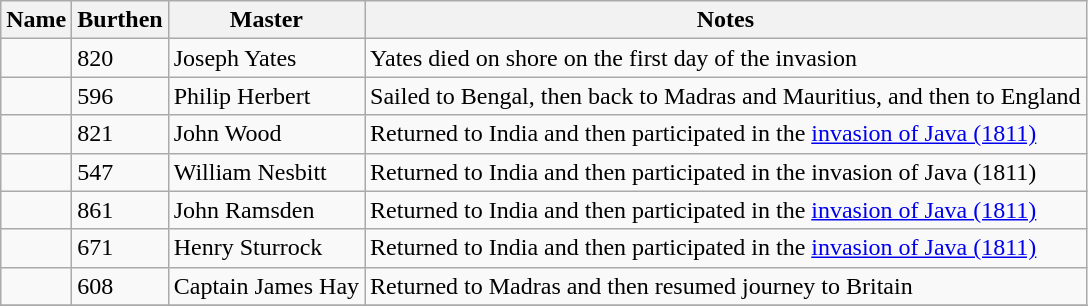<table class="sortable wikitable">
<tr>
<th>Name</th>
<th>Burthen</th>
<th>Master</th>
<th>Notes</th>
</tr>
<tr>
<td></td>
<td>820</td>
<td>Joseph Yates</td>
<td>Yates died on shore on the first day of the invasion</td>
</tr>
<tr>
<td></td>
<td>596</td>
<td>Philip Herbert</td>
<td>Sailed to Bengal, then back to Madras and Mauritius, and then to England</td>
</tr>
<tr>
<td></td>
<td>821</td>
<td>John Wood</td>
<td>Returned to India and then participated in the <a href='#'>invasion of Java (1811)</a></td>
</tr>
<tr>
<td></td>
<td>547</td>
<td>William Nesbitt</td>
<td>Returned to India and then participated in the invasion of Java (1811)</td>
</tr>
<tr>
<td></td>
<td>861</td>
<td>John Ramsden</td>
<td>Returned to India and then participated in the <a href='#'>invasion of Java (1811)</a></td>
</tr>
<tr>
<td></td>
<td>671</td>
<td>Henry Sturrock</td>
<td>Returned to India and then participated in the <a href='#'>invasion of Java (1811)</a></td>
</tr>
<tr>
<td></td>
<td>608</td>
<td>Captain James Hay</td>
<td>Returned to Madras and then resumed journey to Britain</td>
</tr>
<tr>
</tr>
</table>
